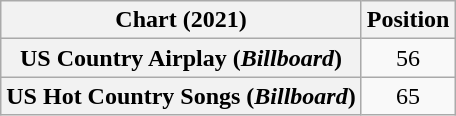<table class="wikitable sortable plainrowheaders" style="text-align:center">
<tr>
<th scope="col">Chart (2021)</th>
<th scope="col">Position</th>
</tr>
<tr>
<th scope="row">US Country Airplay (<em>Billboard</em>)</th>
<td>56</td>
</tr>
<tr>
<th scope="row">US Hot Country Songs (<em>Billboard</em>)</th>
<td>65</td>
</tr>
</table>
